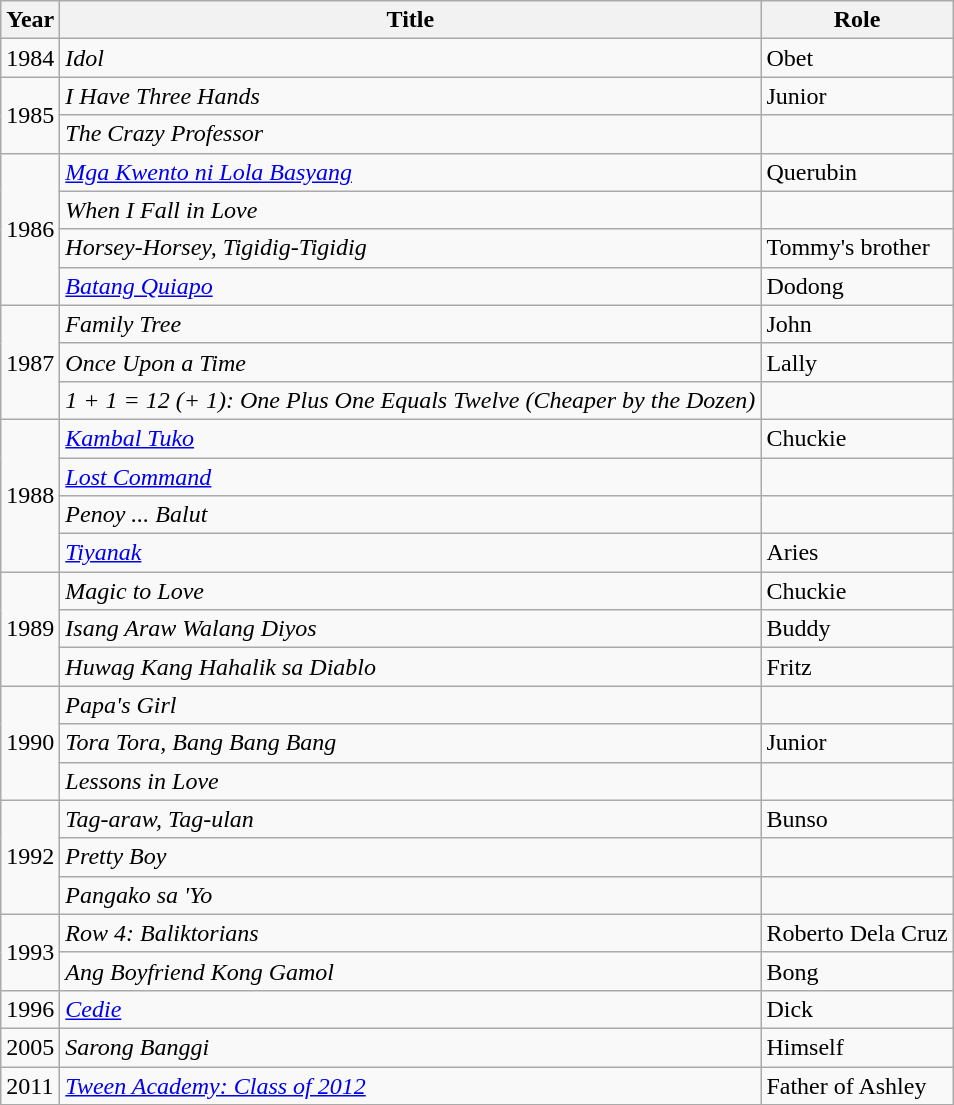<table class="wikitable">
<tr>
<th>Year</th>
<th>Title</th>
<th>Role</th>
</tr>
<tr>
<td>1984</td>
<td><em>Idol</em></td>
<td>Obet</td>
</tr>
<tr>
<td rowspan="2">1985</td>
<td><em>I Have Three Hands</em></td>
<td>Junior</td>
</tr>
<tr>
<td><em>The Crazy Professor</em></td>
<td></td>
</tr>
<tr>
<td rowspan="4">1986</td>
<td><em><a href='#'>Mga Kwento ni Lola Basyang</a></em></td>
<td>Querubin</td>
</tr>
<tr>
<td><em>When I Fall in Love</em></td>
<td></td>
</tr>
<tr>
<td><em>Horsey-Horsey, Tigidig-Tigidig</em></td>
<td>Tommy's brother</td>
</tr>
<tr>
<td><em><a href='#'>Batang Quiapo</a></em></td>
<td>Dodong</td>
</tr>
<tr>
<td rowspan="3">1987</td>
<td><em>Family Tree</em></td>
<td>John</td>
</tr>
<tr>
<td><em>Once Upon a Time</em></td>
<td>Lally</td>
</tr>
<tr>
<td><em>1 + 1 = 12 (+ 1): One Plus One Equals Twelve (Cheaper by the Dozen)</em></td>
<td></td>
</tr>
<tr>
<td rowspan="4">1988</td>
<td><em><a href='#'>Kambal Tuko</a></em></td>
<td>Chuckie</td>
</tr>
<tr>
<td><em><a href='#'>Lost Command</a></em></td>
<td></td>
</tr>
<tr>
<td><em>Penoy ... Balut</em></td>
<td></td>
</tr>
<tr>
<td><em><a href='#'>Tiyanak</a></em></td>
<td>Aries</td>
</tr>
<tr>
<td rowspan="3">1989</td>
<td><em>Magic to Love</em></td>
<td>Chuckie</td>
</tr>
<tr>
<td><em>Isang Araw Walang Diyos</em></td>
<td>Buddy</td>
</tr>
<tr>
<td><em>Huwag Kang Hahalik sa Diablo</em></td>
<td>Fritz</td>
</tr>
<tr>
<td rowspan="3">1990</td>
<td><em>Papa's Girl</em></td>
<td></td>
</tr>
<tr>
<td><em>Tora Tora, Bang Bang Bang</em></td>
<td>Junior</td>
</tr>
<tr>
<td><em>Lessons in Love</em></td>
<td></td>
</tr>
<tr>
<td rowspan="3">1992</td>
<td><em>Tag-araw, Tag-ulan</em></td>
<td>Bunso</td>
</tr>
<tr>
<td><em>Pretty Boy</em></td>
<td></td>
</tr>
<tr>
<td><em>Pangako sa 'Yo</em></td>
<td></td>
</tr>
<tr>
<td rowspan="2">1993</td>
<td><em>Row 4: Baliktorians</em></td>
<td>Roberto Dela Cruz</td>
</tr>
<tr>
<td><em>Ang Boyfriend Kong Gamol</em></td>
<td>Bong</td>
</tr>
<tr>
<td>1996</td>
<td><em><a href='#'>Cedie</a></em></td>
<td>Dick</td>
</tr>
<tr>
<td>2005</td>
<td><em>Sarong Banggi</em></td>
<td>Himself</td>
</tr>
<tr>
<td>2011</td>
<td><em><a href='#'>Tween Academy: Class of 2012</a></em></td>
<td>Father of Ashley</td>
</tr>
</table>
